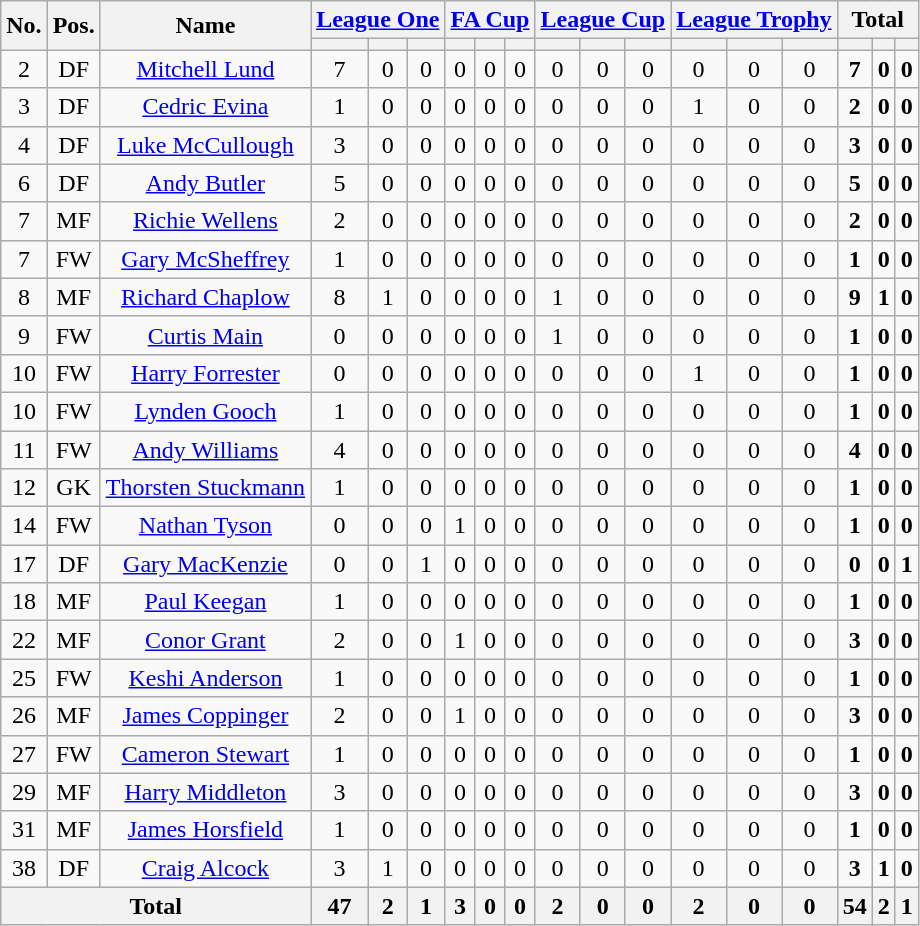<table class="wikitable sortable" style="text-align: center;">
<tr>
<th rowspan="2">No.</th>
<th rowspan="2">Pos.</th>
<th rowspan="2">Name</th>
<th colspan="3"><a href='#'>League One</a></th>
<th colspan="3"><a href='#'>FA Cup</a></th>
<th colspan="3"><a href='#'>League Cup</a></th>
<th colspan="3"><a href='#'>League Trophy</a></th>
<th colspan="3">Total</th>
</tr>
<tr>
<th></th>
<th></th>
<th></th>
<th></th>
<th></th>
<th></th>
<th></th>
<th></th>
<th></th>
<th></th>
<th></th>
<th></th>
<th></th>
<th></th>
<th></th>
</tr>
<tr>
<td>2</td>
<td>DF</td>
<td><a href='#'>Mitchell Lund</a></td>
<td>7</td>
<td>0</td>
<td>0</td>
<td>0</td>
<td>0</td>
<td>0</td>
<td>0</td>
<td>0</td>
<td>0</td>
<td>0</td>
<td>0</td>
<td>0</td>
<td><strong>7</strong></td>
<td><strong>0</strong></td>
<td><strong>0</strong></td>
</tr>
<tr>
<td>3</td>
<td>DF</td>
<td><a href='#'>Cedric Evina</a></td>
<td>1</td>
<td>0</td>
<td>0</td>
<td>0</td>
<td>0</td>
<td>0</td>
<td>0</td>
<td>0</td>
<td>0</td>
<td>1</td>
<td>0</td>
<td>0</td>
<td><strong>2</strong></td>
<td><strong>0</strong></td>
<td><strong>0</strong></td>
</tr>
<tr>
<td>4</td>
<td>DF</td>
<td><a href='#'>Luke McCullough</a></td>
<td>3</td>
<td>0</td>
<td>0</td>
<td>0</td>
<td>0</td>
<td>0</td>
<td>0</td>
<td>0</td>
<td>0</td>
<td>0</td>
<td>0</td>
<td>0</td>
<td><strong>3</strong></td>
<td><strong>0</strong></td>
<td><strong>0</strong></td>
</tr>
<tr>
<td>6</td>
<td>DF</td>
<td><a href='#'>Andy Butler</a></td>
<td>5</td>
<td>0</td>
<td>0</td>
<td>0</td>
<td>0</td>
<td>0</td>
<td>0</td>
<td>0</td>
<td>0</td>
<td>0</td>
<td>0</td>
<td>0</td>
<td><strong>5</strong></td>
<td><strong>0</strong></td>
<td><strong>0</strong></td>
</tr>
<tr>
<td>7</td>
<td>MF</td>
<td><a href='#'>Richie Wellens</a></td>
<td>2</td>
<td>0</td>
<td>0</td>
<td>0</td>
<td>0</td>
<td>0</td>
<td>0</td>
<td>0</td>
<td>0</td>
<td>0</td>
<td>0</td>
<td>0</td>
<td><strong>2</strong></td>
<td><strong>0</strong></td>
<td><strong>0</strong></td>
</tr>
<tr>
<td>7</td>
<td>FW</td>
<td><a href='#'>Gary McSheffrey</a></td>
<td>1</td>
<td>0</td>
<td>0</td>
<td>0</td>
<td>0</td>
<td>0</td>
<td>0</td>
<td>0</td>
<td>0</td>
<td>0</td>
<td>0</td>
<td>0</td>
<td><strong>1</strong></td>
<td><strong>0</strong></td>
<td><strong>0</strong></td>
</tr>
<tr>
<td>8</td>
<td>MF</td>
<td><a href='#'>Richard Chaplow</a></td>
<td>8</td>
<td>1</td>
<td>0</td>
<td>0</td>
<td>0</td>
<td>0</td>
<td>1</td>
<td>0</td>
<td>0</td>
<td>0</td>
<td>0</td>
<td>0</td>
<td><strong>9</strong></td>
<td><strong>1</strong></td>
<td><strong>0</strong></td>
</tr>
<tr>
<td>9</td>
<td>FW</td>
<td><a href='#'>Curtis Main</a></td>
<td>0</td>
<td>0</td>
<td>0</td>
<td>0</td>
<td>0</td>
<td>0</td>
<td>1</td>
<td>0</td>
<td>0</td>
<td>0</td>
<td>0</td>
<td>0</td>
<td><strong>1</strong></td>
<td><strong>0</strong></td>
<td><strong>0</strong></td>
</tr>
<tr>
<td>10</td>
<td>FW</td>
<td><a href='#'>Harry Forrester</a></td>
<td>0</td>
<td>0</td>
<td>0</td>
<td>0</td>
<td>0</td>
<td>0</td>
<td>0</td>
<td>0</td>
<td>0</td>
<td>1</td>
<td>0</td>
<td>0</td>
<td><strong>1</strong></td>
<td><strong>0</strong></td>
<td><strong>0</strong></td>
</tr>
<tr>
<td>10</td>
<td>FW</td>
<td><a href='#'>Lynden Gooch</a></td>
<td>1</td>
<td>0</td>
<td>0</td>
<td>0</td>
<td>0</td>
<td>0</td>
<td>0</td>
<td>0</td>
<td>0</td>
<td>0</td>
<td>0</td>
<td>0</td>
<td><strong>1</strong></td>
<td><strong>0</strong></td>
<td><strong>0</strong></td>
</tr>
<tr>
<td>11</td>
<td>FW</td>
<td><a href='#'>Andy Williams</a></td>
<td>4</td>
<td>0</td>
<td>0</td>
<td>0</td>
<td>0</td>
<td>0</td>
<td>0</td>
<td>0</td>
<td>0</td>
<td>0</td>
<td>0</td>
<td>0</td>
<td><strong>4</strong></td>
<td><strong>0</strong></td>
<td><strong>0</strong></td>
</tr>
<tr>
<td>12</td>
<td>GK</td>
<td><a href='#'>Thorsten Stuckmann</a></td>
<td>1</td>
<td>0</td>
<td>0</td>
<td>0</td>
<td>0</td>
<td>0</td>
<td>0</td>
<td>0</td>
<td>0</td>
<td>0</td>
<td>0</td>
<td>0</td>
<td><strong>1</strong></td>
<td><strong>0</strong></td>
<td><strong>0</strong></td>
</tr>
<tr>
<td>14</td>
<td>FW</td>
<td><a href='#'>Nathan Tyson</a></td>
<td>0</td>
<td>0</td>
<td>0</td>
<td>1</td>
<td>0</td>
<td>0</td>
<td>0</td>
<td>0</td>
<td>0</td>
<td>0</td>
<td>0</td>
<td>0</td>
<td><strong>1</strong></td>
<td><strong>0</strong></td>
<td><strong>0</strong></td>
</tr>
<tr>
<td>17</td>
<td>DF</td>
<td><a href='#'>Gary MacKenzie</a></td>
<td>0</td>
<td>0</td>
<td>1</td>
<td>0</td>
<td>0</td>
<td>0</td>
<td>0</td>
<td>0</td>
<td>0</td>
<td>0</td>
<td>0</td>
<td>0</td>
<td><strong>0</strong></td>
<td><strong>0</strong></td>
<td><strong>1</strong></td>
</tr>
<tr>
<td>18</td>
<td>MF</td>
<td><a href='#'>Paul Keegan</a></td>
<td>1</td>
<td>0</td>
<td>0</td>
<td>0</td>
<td>0</td>
<td>0</td>
<td>0</td>
<td>0</td>
<td>0</td>
<td>0</td>
<td>0</td>
<td>0</td>
<td><strong>1</strong></td>
<td><strong>0</strong></td>
<td><strong>0</strong></td>
</tr>
<tr>
<td>22</td>
<td>MF</td>
<td><a href='#'>Conor Grant</a></td>
<td>2</td>
<td>0</td>
<td>0</td>
<td>1</td>
<td>0</td>
<td>0</td>
<td>0</td>
<td>0</td>
<td>0</td>
<td>0</td>
<td>0</td>
<td>0</td>
<td><strong>3</strong></td>
<td><strong>0</strong></td>
<td><strong>0</strong></td>
</tr>
<tr>
<td>25</td>
<td>FW</td>
<td><a href='#'>Keshi Anderson</a></td>
<td>1</td>
<td>0</td>
<td>0</td>
<td>0</td>
<td>0</td>
<td>0</td>
<td>0</td>
<td>0</td>
<td>0</td>
<td>0</td>
<td>0</td>
<td>0</td>
<td><strong>1</strong></td>
<td><strong>0</strong></td>
<td><strong>0</strong></td>
</tr>
<tr>
<td>26</td>
<td>MF</td>
<td><a href='#'>James Coppinger</a></td>
<td>2</td>
<td>0</td>
<td>0</td>
<td>1</td>
<td>0</td>
<td>0</td>
<td>0</td>
<td>0</td>
<td>0</td>
<td>0</td>
<td>0</td>
<td>0</td>
<td><strong>3</strong></td>
<td><strong>0</strong></td>
<td><strong>0</strong></td>
</tr>
<tr>
<td>27</td>
<td>FW</td>
<td><a href='#'>Cameron Stewart</a></td>
<td>1</td>
<td>0</td>
<td>0</td>
<td>0</td>
<td>0</td>
<td>0</td>
<td>0</td>
<td>0</td>
<td>0</td>
<td>0</td>
<td>0</td>
<td>0</td>
<td><strong>1</strong></td>
<td><strong>0</strong></td>
<td><strong>0</strong></td>
</tr>
<tr>
<td>29</td>
<td>MF</td>
<td><a href='#'>Harry Middleton</a></td>
<td>3</td>
<td>0</td>
<td>0</td>
<td>0</td>
<td>0</td>
<td>0</td>
<td>0</td>
<td>0</td>
<td>0</td>
<td>0</td>
<td>0</td>
<td>0</td>
<td><strong>3</strong></td>
<td><strong>0</strong></td>
<td><strong>0</strong></td>
</tr>
<tr>
<td>31</td>
<td>MF</td>
<td><a href='#'>James Horsfield</a></td>
<td>1</td>
<td>0</td>
<td>0</td>
<td>0</td>
<td>0</td>
<td>0</td>
<td>0</td>
<td>0</td>
<td>0</td>
<td>0</td>
<td>0</td>
<td>0</td>
<td><strong>1</strong></td>
<td><strong>0</strong></td>
<td><strong>0</strong></td>
</tr>
<tr>
<td>38</td>
<td>DF</td>
<td><a href='#'>Craig Alcock</a></td>
<td>3</td>
<td>1</td>
<td>0</td>
<td>0</td>
<td>0</td>
<td>0</td>
<td>0</td>
<td>0</td>
<td>0</td>
<td>0</td>
<td>0</td>
<td>0</td>
<td><strong>3</strong></td>
<td><strong>1</strong></td>
<td><strong>0</strong></td>
</tr>
<tr>
<th colspan="3">Total</th>
<th>47</th>
<th>2</th>
<th>1</th>
<th>3</th>
<th>0</th>
<th>0</th>
<th>2</th>
<th>0</th>
<th>0</th>
<th>2</th>
<th>0</th>
<th>0</th>
<th>54</th>
<th>2</th>
<th>1</th>
</tr>
</table>
